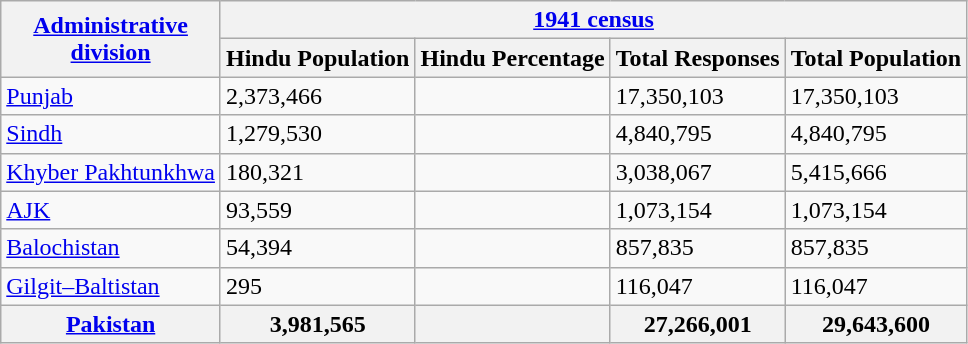<table class="wikitable sortable">
<tr>
<th rowspan="2"><a href='#'>Administrative<br>division</a></th>
<th colspan="4"><a href='#'>1941 census</a></th>
</tr>
<tr>
<th>Hindu Population</th>
<th>Hindu Percentage</th>
<th>Total Responses</th>
<th>Total Population</th>
</tr>
<tr>
<td><a href='#'>Punjab</a></td>
<td>2,373,466</td>
<td></td>
<td>17,350,103</td>
<td>17,350,103</td>
</tr>
<tr>
<td><a href='#'>Sindh</a></td>
<td>1,279,530</td>
<td></td>
<td>4,840,795</td>
<td>4,840,795</td>
</tr>
<tr>
<td><a href='#'>Khyber Pakhtunkhwa</a></td>
<td>180,321</td>
<td></td>
<td>3,038,067</td>
<td>5,415,666</td>
</tr>
<tr>
<td><a href='#'>AJK</a></td>
<td>93,559</td>
<td></td>
<td>1,073,154</td>
<td>1,073,154</td>
</tr>
<tr>
<td><a href='#'>Balochistan</a></td>
<td>54,394</td>
<td></td>
<td>857,835</td>
<td>857,835</td>
</tr>
<tr>
<td><a href='#'>Gilgit–Baltistan</a></td>
<td>295</td>
<td></td>
<td>116,047</td>
<td>116,047</td>
</tr>
<tr>
<th><a href='#'>Pakistan</a></th>
<th>3,981,565</th>
<th></th>
<th>27,266,001</th>
<th>29,643,600</th>
</tr>
</table>
